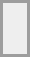<table align="center" border="0" cellpadding="4" cellspacing="4" style="border: 2px solid #9d9d9d;background-color:#eeeeee" valign="midlle">
<tr>
<td><br><div></div></td>
</tr>
</table>
